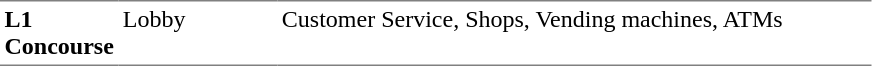<table table border=0 cellspacing=0 cellpadding=3>
<tr>
<td style="border-bottom:solid 1px gray; border-top:solid 1px gray;" valign=top width=50><strong>L1<br>Concourse</strong></td>
<td style="border-bottom:solid 1px gray; border-top:solid 1px gray;" valign=top width=100>Lobby</td>
<td style="border-bottom:solid 1px gray; border-top:solid 1px gray;" valign=top width=390>Customer Service, Shops, Vending machines, ATMs</td>
</tr>
</table>
